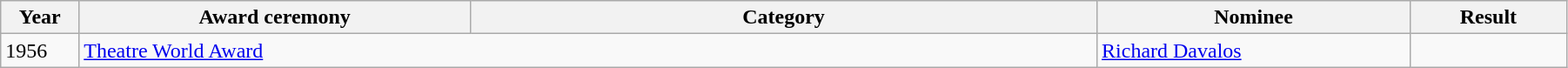<table class="wikitable" width="95%">
<tr>
<th width="5%">Year</th>
<th width="25%">Award ceremony</th>
<th width="40%">Category</th>
<th width="20%">Nominee</th>
<th width="10%">Result</th>
</tr>
<tr>
<td>1956</td>
<td colspan="2"><a href='#'>Theatre World Award</a></td>
<td><a href='#'>Richard Davalos</a></td>
<td></td>
</tr>
</table>
